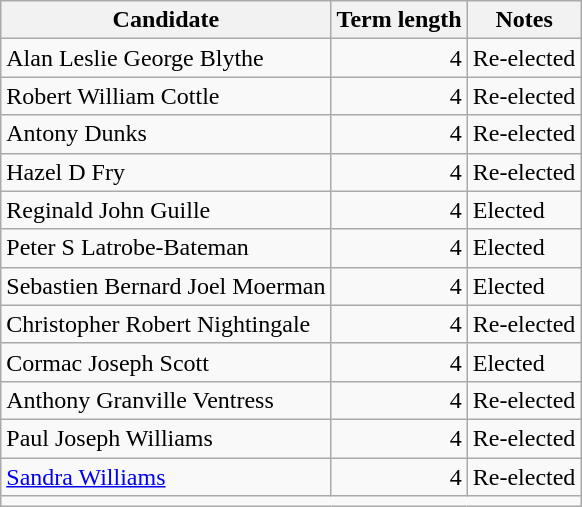<table class=wikitable>
<tr>
<th>Candidate</th>
<th>Term length</th>
<th>Notes</th>
</tr>
<tr>
<td>Alan Leslie George Blythe</td>
<td align=right>4</td>
<td>Re-elected</td>
</tr>
<tr>
<td>Robert William Cottle</td>
<td align=right>4</td>
<td>Re-elected</td>
</tr>
<tr>
<td>Antony Dunks</td>
<td align=right>4</td>
<td>Re-elected</td>
</tr>
<tr>
<td>Hazel D Fry</td>
<td align=right>4</td>
<td>Re-elected</td>
</tr>
<tr>
<td>Reginald John Guille</td>
<td align=right>4</td>
<td>Elected</td>
</tr>
<tr>
<td>Peter S Latrobe-Bateman</td>
<td align=right>4</td>
<td>Elected</td>
</tr>
<tr>
<td>Sebastien Bernard Joel Moerman</td>
<td align=right>4</td>
<td>Elected</td>
</tr>
<tr>
<td>Christopher Robert Nightingale</td>
<td align=right>4</td>
<td>Re-elected</td>
</tr>
<tr>
<td>Cormac Joseph Scott</td>
<td align=right>4</td>
<td>Elected</td>
</tr>
<tr>
<td>Anthony Granville Ventress</td>
<td align=right>4</td>
<td>Re-elected</td>
</tr>
<tr>
<td>Paul Joseph Williams</td>
<td align=right>4</td>
<td>Re-elected</td>
</tr>
<tr>
<td><a href='#'>Sandra Williams</a></td>
<td align="right">4</td>
<td>Re-elected</td>
</tr>
<tr>
<td align=left colspan=3></td>
</tr>
</table>
